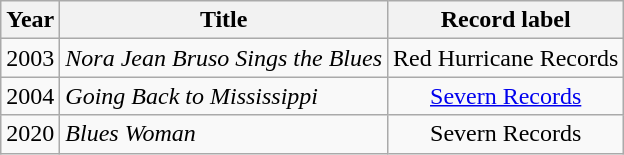<table class="wikitable sortable">
<tr>
<th>Year</th>
<th>Title</th>
<th>Record label</th>
</tr>
<tr>
<td>2003</td>
<td><em>Nora Jean Bruso Sings the Blues</em></td>
<td style="text-align:center;">Red Hurricane Records</td>
</tr>
<tr>
<td>2004</td>
<td><em>Going Back to Mississippi</em></td>
<td style="text-align:center;"><a href='#'>Severn Records</a></td>
</tr>
<tr>
<td>2020</td>
<td><em>Blues Woman</em></td>
<td style="text-align:center;">Severn Records</td>
</tr>
</table>
